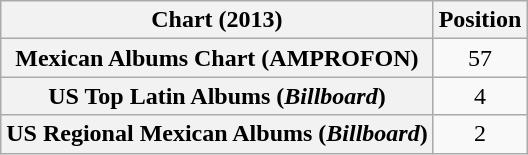<table class="wikitable sortable plainrowheaders" style="text-align:center;">
<tr>
<th scope="col">Chart (2013)</th>
<th scope="col">Position</th>
</tr>
<tr>
<th scope="row">Mexican Albums Chart (AMPROFON)</th>
<td>57</td>
</tr>
<tr>
<th scope="row">US Top Latin Albums (<em>Billboard</em>)</th>
<td>4</td>
</tr>
<tr>
<th scope="row">US Regional Mexican Albums (<em>Billboard</em>)</th>
<td>2</td>
</tr>
</table>
